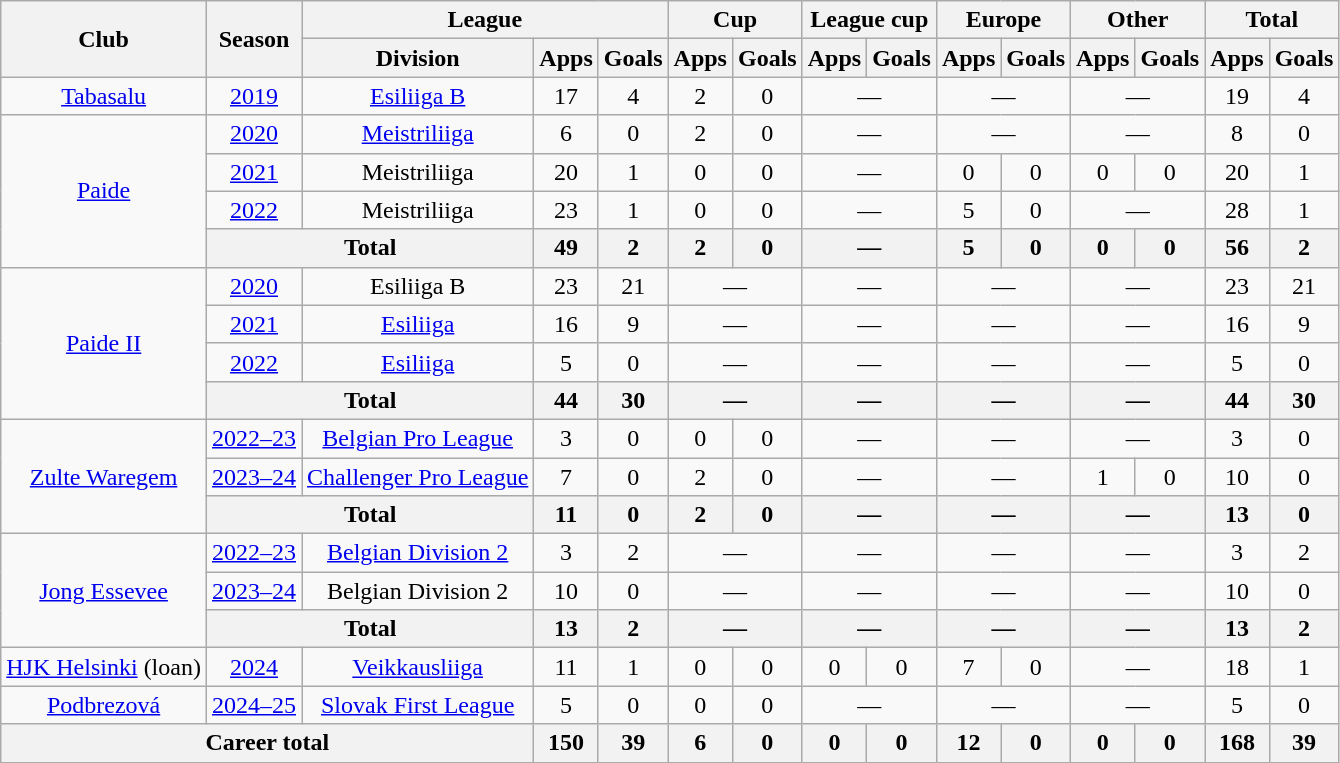<table class="wikitable" style="text-align:center">
<tr>
<th rowspan="2">Club</th>
<th rowspan="2">Season</th>
<th colspan="3">League</th>
<th colspan="2">Cup</th>
<th colspan="2">League cup</th>
<th colspan="2">Europe</th>
<th colspan="2">Other</th>
<th colspan="2">Total</th>
</tr>
<tr>
<th>Division</th>
<th>Apps</th>
<th>Goals</th>
<th>Apps</th>
<th>Goals</th>
<th>Apps</th>
<th>Goals</th>
<th>Apps</th>
<th>Goals</th>
<th>Apps</th>
<th>Goals</th>
<th>Apps</th>
<th>Goals</th>
</tr>
<tr>
<td><a href='#'>Tabasalu</a></td>
<td><a href='#'>2019</a></td>
<td><a href='#'>Esiliiga B</a></td>
<td>17</td>
<td>4</td>
<td>2</td>
<td>0</td>
<td colspan="2">—</td>
<td colspan="2">—</td>
<td colspan="2">—</td>
<td>19</td>
<td>4</td>
</tr>
<tr>
<td rowspan="4"><a href='#'>Paide</a></td>
<td><a href='#'>2020</a></td>
<td><a href='#'>Meistriliiga</a></td>
<td>6</td>
<td>0</td>
<td>2</td>
<td>0</td>
<td colspan="2">—</td>
<td colspan="2">—</td>
<td colspan="2">—</td>
<td>8</td>
<td>0</td>
</tr>
<tr>
<td><a href='#'>2021</a></td>
<td>Meistriliiga</td>
<td>20</td>
<td>1</td>
<td>0</td>
<td>0</td>
<td colspan="2">—</td>
<td>0</td>
<td>0</td>
<td>0</td>
<td>0</td>
<td>20</td>
<td>1</td>
</tr>
<tr>
<td><a href='#'>2022</a></td>
<td>Meistriliiga</td>
<td>23</td>
<td>1</td>
<td>0</td>
<td>0</td>
<td colspan="2">—</td>
<td>5</td>
<td>0</td>
<td colspan="2">—</td>
<td>28</td>
<td>1</td>
</tr>
<tr>
<th colspan="2">Total</th>
<th>49</th>
<th>2</th>
<th>2</th>
<th>0</th>
<th colspan="2">—</th>
<th>5</th>
<th>0</th>
<th>0</th>
<th>0</th>
<th>56</th>
<th>2</th>
</tr>
<tr>
<td rowspan="4"><a href='#'>Paide II</a></td>
<td><a href='#'>2020</a></td>
<td>Esiliiga B</td>
<td>23</td>
<td>21</td>
<td colspan="2">—</td>
<td colspan="2">—</td>
<td colspan="2">—</td>
<td colspan="2">—</td>
<td>23</td>
<td>21</td>
</tr>
<tr>
<td><a href='#'>2021</a></td>
<td><a href='#'>Esiliiga</a></td>
<td>16</td>
<td>9</td>
<td colspan="2">—</td>
<td colspan="2">—</td>
<td colspan="2">—</td>
<td colspan="2">—</td>
<td>16</td>
<td>9</td>
</tr>
<tr>
<td><a href='#'>2022</a></td>
<td><a href='#'>Esiliiga</a></td>
<td>5</td>
<td>0</td>
<td colspan="2">—</td>
<td colspan="2">—</td>
<td colspan="2">—</td>
<td colspan="2">—</td>
<td>5</td>
<td>0</td>
</tr>
<tr>
<th colspan="2">Total</th>
<th>44</th>
<th>30</th>
<th colspan="2">—</th>
<th colspan="2">—</th>
<th colspan="2">—</th>
<th colspan="2">—</th>
<th>44</th>
<th>30</th>
</tr>
<tr>
<td rowspan="3"><a href='#'>Zulte Waregem</a></td>
<td><a href='#'>2022–23</a></td>
<td><a href='#'>Belgian Pro League</a></td>
<td>3</td>
<td>0</td>
<td>0</td>
<td>0</td>
<td colspan="2">—</td>
<td colspan="2">—</td>
<td colspan="2">—</td>
<td>3</td>
<td>0</td>
</tr>
<tr>
<td><a href='#'>2023–24</a></td>
<td><a href='#'>Challenger Pro League</a></td>
<td>7</td>
<td>0</td>
<td>2</td>
<td>0</td>
<td colspan="2">—</td>
<td colspan="2">—</td>
<td>1</td>
<td>0</td>
<td>10</td>
<td>0</td>
</tr>
<tr>
<th colspan="2">Total</th>
<th>11</th>
<th>0</th>
<th>2</th>
<th>0</th>
<th colspan="2">—</th>
<th colspan="2">—</th>
<th colspan="2">—</th>
<th>13</th>
<th>0</th>
</tr>
<tr>
<td rowspan="3"><a href='#'>Jong Essevee</a></td>
<td><a href='#'>2022–23</a></td>
<td><a href='#'>Belgian Division 2</a></td>
<td>3</td>
<td>2</td>
<td colspan="2">—</td>
<td colspan="2">—</td>
<td colspan="2">—</td>
<td colspan="2">—</td>
<td>3</td>
<td>2</td>
</tr>
<tr>
<td><a href='#'>2023–24</a></td>
<td>Belgian Division 2</td>
<td>10</td>
<td>0</td>
<td colspan="2">—</td>
<td colspan="2">—</td>
<td colspan="2">—</td>
<td colspan="2">—</td>
<td>10</td>
<td>0</td>
</tr>
<tr>
<th colspan="2">Total</th>
<th>13</th>
<th>2</th>
<th colspan="2">—</th>
<th colspan="2">—</th>
<th colspan="2">—</th>
<th colspan="2">—</th>
<th>13</th>
<th>2</th>
</tr>
<tr>
<td><a href='#'>HJK Helsinki</a> (loan)</td>
<td><a href='#'>2024</a></td>
<td><a href='#'>Veikkausliiga</a></td>
<td>11</td>
<td>1</td>
<td>0</td>
<td>0</td>
<td>0</td>
<td>0</td>
<td>7</td>
<td>0</td>
<td colspan="2">—</td>
<td>18</td>
<td>1</td>
</tr>
<tr>
<td><a href='#'>Podbrezová</a></td>
<td><a href='#'>2024–25</a></td>
<td><a href='#'>Slovak First League</a></td>
<td>5</td>
<td>0</td>
<td>0</td>
<td>0</td>
<td colspan="2">—</td>
<td colspan="2">—</td>
<td colspan="2">—</td>
<td>5</td>
<td>0</td>
</tr>
<tr>
<th colspan="3">Career total</th>
<th>150</th>
<th>39</th>
<th>6</th>
<th>0</th>
<th>0</th>
<th>0</th>
<th>12</th>
<th>0</th>
<th>0</th>
<th>0</th>
<th>168</th>
<th>39</th>
</tr>
</table>
